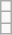<table class="wikitable">
<tr>
<td></td>
</tr>
<tr>
<td></td>
</tr>
<tr>
<td></td>
</tr>
</table>
